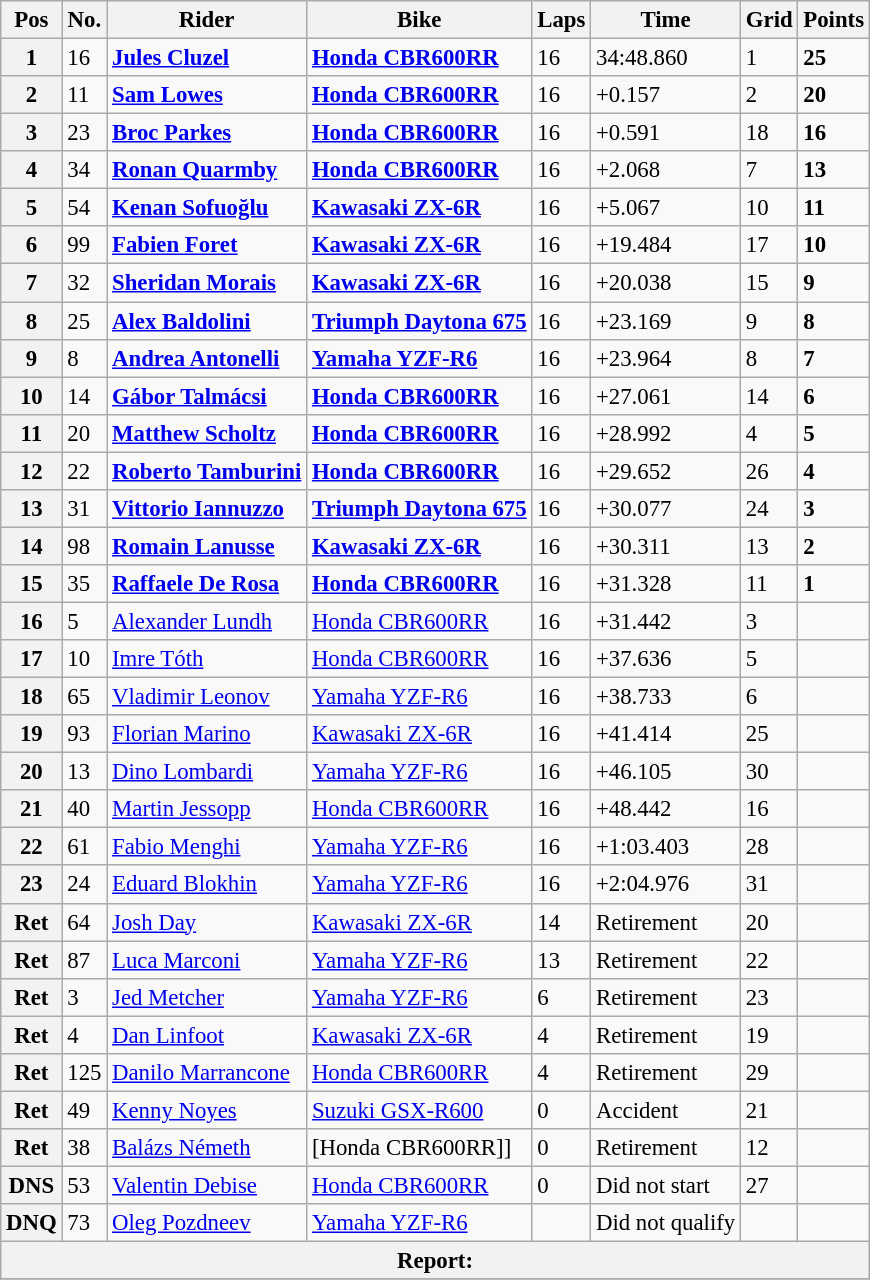<table class="wikitable" style="font-size: 95%;">
<tr>
<th>Pos</th>
<th>No.</th>
<th>Rider</th>
<th>Bike</th>
<th>Laps</th>
<th>Time</th>
<th>Grid</th>
<th>Points</th>
</tr>
<tr>
<th>1</th>
<td>16</td>
<td> <strong><a href='#'>Jules Cluzel</a></strong></td>
<td><strong><a href='#'>Honda CBR600RR</a></strong></td>
<td>16</td>
<td>34:48.860</td>
<td>1</td>
<td><strong>25</strong></td>
</tr>
<tr>
<th>2</th>
<td>11</td>
<td> <strong><a href='#'>Sam Lowes</a></strong></td>
<td><strong><a href='#'>Honda CBR600RR</a></strong></td>
<td>16</td>
<td>+0.157</td>
<td>2</td>
<td><strong>20</strong></td>
</tr>
<tr>
<th>3</th>
<td>23</td>
<td> <strong><a href='#'>Broc Parkes</a></strong></td>
<td><strong><a href='#'>Honda CBR600RR</a></strong></td>
<td>16</td>
<td>+0.591</td>
<td>18</td>
<td><strong>16</strong></td>
</tr>
<tr>
<th>4</th>
<td>34</td>
<td> <strong><a href='#'>Ronan Quarmby</a></strong></td>
<td><strong><a href='#'>Honda CBR600RR</a></strong></td>
<td>16</td>
<td>+2.068</td>
<td>7</td>
<td><strong>13</strong></td>
</tr>
<tr>
<th>5</th>
<td>54</td>
<td> <strong><a href='#'>Kenan Sofuoğlu</a></strong></td>
<td><strong><a href='#'>Kawasaki ZX-6R</a></strong></td>
<td>16</td>
<td>+5.067</td>
<td>10</td>
<td><strong>11</strong></td>
</tr>
<tr>
<th>6</th>
<td>99</td>
<td> <strong><a href='#'>Fabien Foret</a></strong></td>
<td><strong><a href='#'>Kawasaki ZX-6R</a></strong></td>
<td>16</td>
<td>+19.484</td>
<td>17</td>
<td><strong>10</strong></td>
</tr>
<tr>
<th>7</th>
<td>32</td>
<td> <strong><a href='#'>Sheridan Morais</a></strong></td>
<td><strong><a href='#'>Kawasaki ZX-6R</a></strong></td>
<td>16</td>
<td>+20.038</td>
<td>15</td>
<td><strong>9</strong></td>
</tr>
<tr>
<th>8</th>
<td>25</td>
<td> <strong><a href='#'>Alex Baldolini</a></strong></td>
<td><strong><a href='#'>Triumph Daytona 675</a></strong></td>
<td>16</td>
<td>+23.169</td>
<td>9</td>
<td><strong>8</strong></td>
</tr>
<tr>
<th>9</th>
<td>8</td>
<td> <strong><a href='#'>Andrea Antonelli</a></strong></td>
<td><strong><a href='#'>Yamaha YZF-R6</a></strong></td>
<td>16</td>
<td>+23.964</td>
<td>8</td>
<td><strong>7</strong></td>
</tr>
<tr>
<th>10</th>
<td>14</td>
<td> <strong><a href='#'>Gábor Talmácsi</a></strong></td>
<td><strong><a href='#'>Honda CBR600RR</a></strong></td>
<td>16</td>
<td>+27.061</td>
<td>14</td>
<td><strong>6</strong></td>
</tr>
<tr>
<th>11</th>
<td>20</td>
<td> <strong><a href='#'>Matthew Scholtz</a></strong></td>
<td><strong><a href='#'>Honda CBR600RR</a></strong></td>
<td>16</td>
<td>+28.992</td>
<td>4</td>
<td><strong>5</strong></td>
</tr>
<tr>
<th>12</th>
<td>22</td>
<td> <strong><a href='#'>Roberto Tamburini</a></strong></td>
<td><strong><a href='#'>Honda CBR600RR</a></strong></td>
<td>16</td>
<td>+29.652</td>
<td>26</td>
<td><strong>4</strong></td>
</tr>
<tr>
<th>13</th>
<td>31</td>
<td> <strong><a href='#'>Vittorio Iannuzzo</a></strong></td>
<td><strong><a href='#'>Triumph Daytona 675</a></strong></td>
<td>16</td>
<td>+30.077</td>
<td>24</td>
<td><strong>3</strong></td>
</tr>
<tr>
<th>14</th>
<td>98</td>
<td> <strong><a href='#'>Romain Lanusse</a></strong></td>
<td><strong><a href='#'>Kawasaki ZX-6R</a></strong></td>
<td>16</td>
<td>+30.311</td>
<td>13</td>
<td><strong>2</strong></td>
</tr>
<tr>
<th>15</th>
<td>35</td>
<td> <strong><a href='#'>Raffaele De Rosa</a></strong></td>
<td><strong><a href='#'>Honda CBR600RR</a></strong></td>
<td>16</td>
<td>+31.328</td>
<td>11</td>
<td><strong>1</strong></td>
</tr>
<tr>
<th>16</th>
<td>5</td>
<td> <a href='#'>Alexander Lundh</a></td>
<td><a href='#'>Honda CBR600RR</a></td>
<td>16</td>
<td>+31.442</td>
<td>3</td>
<td></td>
</tr>
<tr>
<th>17</th>
<td>10</td>
<td> <a href='#'>Imre Tóth</a></td>
<td><a href='#'>Honda CBR600RR</a></td>
<td>16</td>
<td>+37.636</td>
<td>5</td>
<td></td>
</tr>
<tr>
<th>18</th>
<td>65</td>
<td> <a href='#'>Vladimir Leonov</a></td>
<td><a href='#'>Yamaha YZF-R6</a></td>
<td>16</td>
<td>+38.733</td>
<td>6</td>
<td></td>
</tr>
<tr>
<th>19</th>
<td>93</td>
<td> <a href='#'>Florian Marino</a></td>
<td><a href='#'>Kawasaki ZX-6R</a></td>
<td>16</td>
<td>+41.414</td>
<td>25</td>
<td></td>
</tr>
<tr>
<th>20</th>
<td>13</td>
<td> <a href='#'>Dino Lombardi</a></td>
<td><a href='#'>Yamaha YZF-R6</a></td>
<td>16</td>
<td>+46.105</td>
<td>30</td>
<td></td>
</tr>
<tr>
<th>21</th>
<td>40</td>
<td> <a href='#'>Martin Jessopp</a></td>
<td><a href='#'>Honda CBR600RR</a></td>
<td>16</td>
<td>+48.442</td>
<td>16</td>
<td></td>
</tr>
<tr>
<th>22</th>
<td>61</td>
<td> <a href='#'>Fabio Menghi</a></td>
<td><a href='#'>Yamaha YZF-R6</a></td>
<td>16</td>
<td>+1:03.403</td>
<td>28</td>
<td></td>
</tr>
<tr>
<th>23</th>
<td>24</td>
<td> <a href='#'>Eduard Blokhin</a></td>
<td><a href='#'>Yamaha YZF-R6</a></td>
<td>16</td>
<td>+2:04.976</td>
<td>31</td>
<td></td>
</tr>
<tr>
<th>Ret</th>
<td>64</td>
<td> <a href='#'>Josh Day</a></td>
<td><a href='#'>Kawasaki ZX-6R</a></td>
<td>14</td>
<td>Retirement</td>
<td>20</td>
<td></td>
</tr>
<tr>
<th>Ret</th>
<td>87</td>
<td> <a href='#'>Luca Marconi</a></td>
<td><a href='#'>Yamaha YZF-R6</a></td>
<td>13</td>
<td>Retirement</td>
<td>22</td>
<td></td>
</tr>
<tr>
<th>Ret</th>
<td>3</td>
<td> <a href='#'>Jed Metcher</a></td>
<td><a href='#'>Yamaha YZF-R6</a></td>
<td>6</td>
<td>Retirement</td>
<td>23</td>
<td></td>
</tr>
<tr>
<th>Ret</th>
<td>4</td>
<td> <a href='#'>Dan Linfoot</a></td>
<td><a href='#'>Kawasaki ZX-6R</a></td>
<td>4</td>
<td>Retirement</td>
<td>19</td>
<td></td>
</tr>
<tr>
<th>Ret</th>
<td>125</td>
<td> <a href='#'>Danilo Marrancone</a></td>
<td><a href='#'>Honda CBR600RR</a></td>
<td>4</td>
<td>Retirement</td>
<td>29</td>
<td></td>
</tr>
<tr>
<th>Ret</th>
<td>49</td>
<td> <a href='#'>Kenny Noyes</a></td>
<td><a href='#'>Suzuki GSX-R600</a></td>
<td>0</td>
<td>Accident</td>
<td>21</td>
<td></td>
</tr>
<tr>
<th>Ret</th>
<td>38</td>
<td> <a href='#'>Balázs Németh</a></td>
<td>[Honda CBR600RR]]</td>
<td>0</td>
<td>Retirement</td>
<td>12</td>
<td></td>
</tr>
<tr>
<th>DNS</th>
<td>53</td>
<td> <a href='#'>Valentin Debise</a></td>
<td><a href='#'>Honda CBR600RR</a></td>
<td>0</td>
<td>Did not start</td>
<td>27</td>
<td></td>
</tr>
<tr>
<th>DNQ</th>
<td>73</td>
<td> <a href='#'>Oleg Pozdneev</a></td>
<td><a href='#'>Yamaha YZF-R6</a></td>
<td></td>
<td>Did not qualify</td>
<td></td>
<td></td>
</tr>
<tr>
<th colspan=8>Report: </th>
</tr>
<tr>
</tr>
</table>
